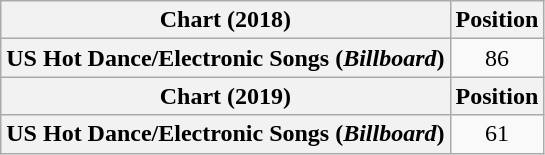<table class="wikitable plainrowheaders" style="text-align:center">
<tr>
<th scope="col">Chart (2018)</th>
<th scope="col">Position</th>
</tr>
<tr>
<th scope="row">US Hot Dance/Electronic Songs (<em>Billboard</em>)</th>
<td>86</td>
</tr>
<tr>
<th scope="col">Chart (2019)</th>
<th scope="col">Position</th>
</tr>
<tr>
<th scope="row">US Hot Dance/Electronic Songs (<em>Billboard</em>)</th>
<td>61</td>
</tr>
</table>
